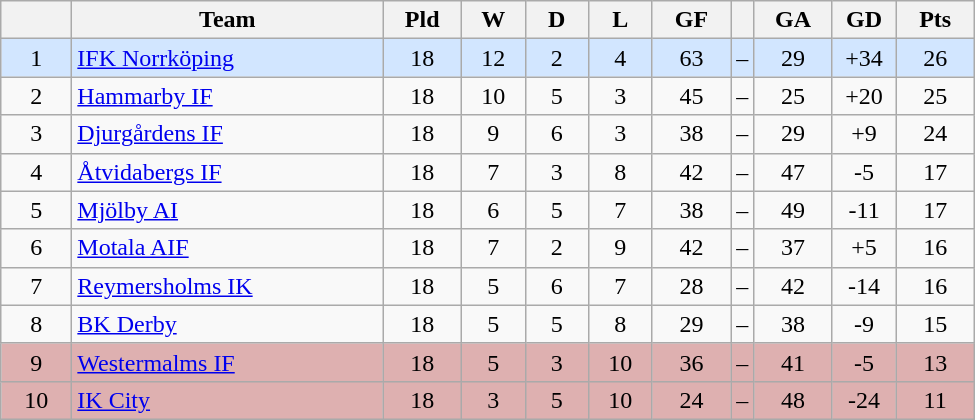<table class="wikitable" style="text-align: center;">
<tr>
<th style="width: 40px;"></th>
<th style="width: 200px;">Team</th>
<th style="width: 45px;">Pld</th>
<th style="width: 35px;">W</th>
<th style="width: 35px;">D</th>
<th style="width: 35px;">L</th>
<th style="width: 45px;">GF</th>
<th></th>
<th style="width: 45px;">GA</th>
<th style="width: 35px;">GD</th>
<th style="width: 45px;">Pts</th>
</tr>
<tr style="background: #d2e6ff">
<td>1</td>
<td style="text-align: left;"><a href='#'>IFK Norrköping</a></td>
<td>18</td>
<td>12</td>
<td>2</td>
<td>4</td>
<td>63</td>
<td>–</td>
<td>29</td>
<td>+34</td>
<td>26</td>
</tr>
<tr>
<td>2</td>
<td style="text-align: left;"><a href='#'>Hammarby IF</a></td>
<td>18</td>
<td>10</td>
<td>5</td>
<td>3</td>
<td>45</td>
<td>–</td>
<td>25</td>
<td>+20</td>
<td>25</td>
</tr>
<tr>
<td>3</td>
<td style="text-align: left;"><a href='#'>Djurgårdens IF</a></td>
<td>18</td>
<td>9</td>
<td>6</td>
<td>3</td>
<td>38</td>
<td>–</td>
<td>29</td>
<td>+9</td>
<td>24</td>
</tr>
<tr>
<td>4</td>
<td style="text-align: left;"><a href='#'>Åtvidabergs IF</a></td>
<td>18</td>
<td>7</td>
<td>3</td>
<td>8</td>
<td>42</td>
<td>–</td>
<td>47</td>
<td>-5</td>
<td>17</td>
</tr>
<tr>
<td>5</td>
<td style="text-align: left;"><a href='#'>Mjölby AI</a></td>
<td>18</td>
<td>6</td>
<td>5</td>
<td>7</td>
<td>38</td>
<td>–</td>
<td>49</td>
<td>-11</td>
<td>17</td>
</tr>
<tr>
<td>6</td>
<td style="text-align: left;"><a href='#'>Motala AIF</a></td>
<td>18</td>
<td>7</td>
<td>2</td>
<td>9</td>
<td>42</td>
<td>–</td>
<td>37</td>
<td>+5</td>
<td>16</td>
</tr>
<tr>
<td>7</td>
<td style="text-align: left;"><a href='#'>Reymersholms IK</a></td>
<td>18</td>
<td>5</td>
<td>6</td>
<td>7</td>
<td>28</td>
<td>–</td>
<td>42</td>
<td>-14</td>
<td>16</td>
</tr>
<tr>
<td>8</td>
<td style="text-align: left;"><a href='#'>BK Derby</a></td>
<td>18</td>
<td>5</td>
<td>5</td>
<td>8</td>
<td>29</td>
<td>–</td>
<td>38</td>
<td>-9</td>
<td>15</td>
</tr>
<tr style="background: #deb0b0">
<td>9</td>
<td style="text-align: left;"><a href='#'>Westermalms IF</a></td>
<td>18</td>
<td>5</td>
<td>3</td>
<td>10</td>
<td>36</td>
<td>–</td>
<td>41</td>
<td>-5</td>
<td>13</td>
</tr>
<tr style="background: #deb0b0">
<td>10</td>
<td style="text-align: left;"><a href='#'>IK City</a></td>
<td>18</td>
<td>3</td>
<td>5</td>
<td>10</td>
<td>24</td>
<td>–</td>
<td>48</td>
<td>-24</td>
<td>11</td>
</tr>
</table>
